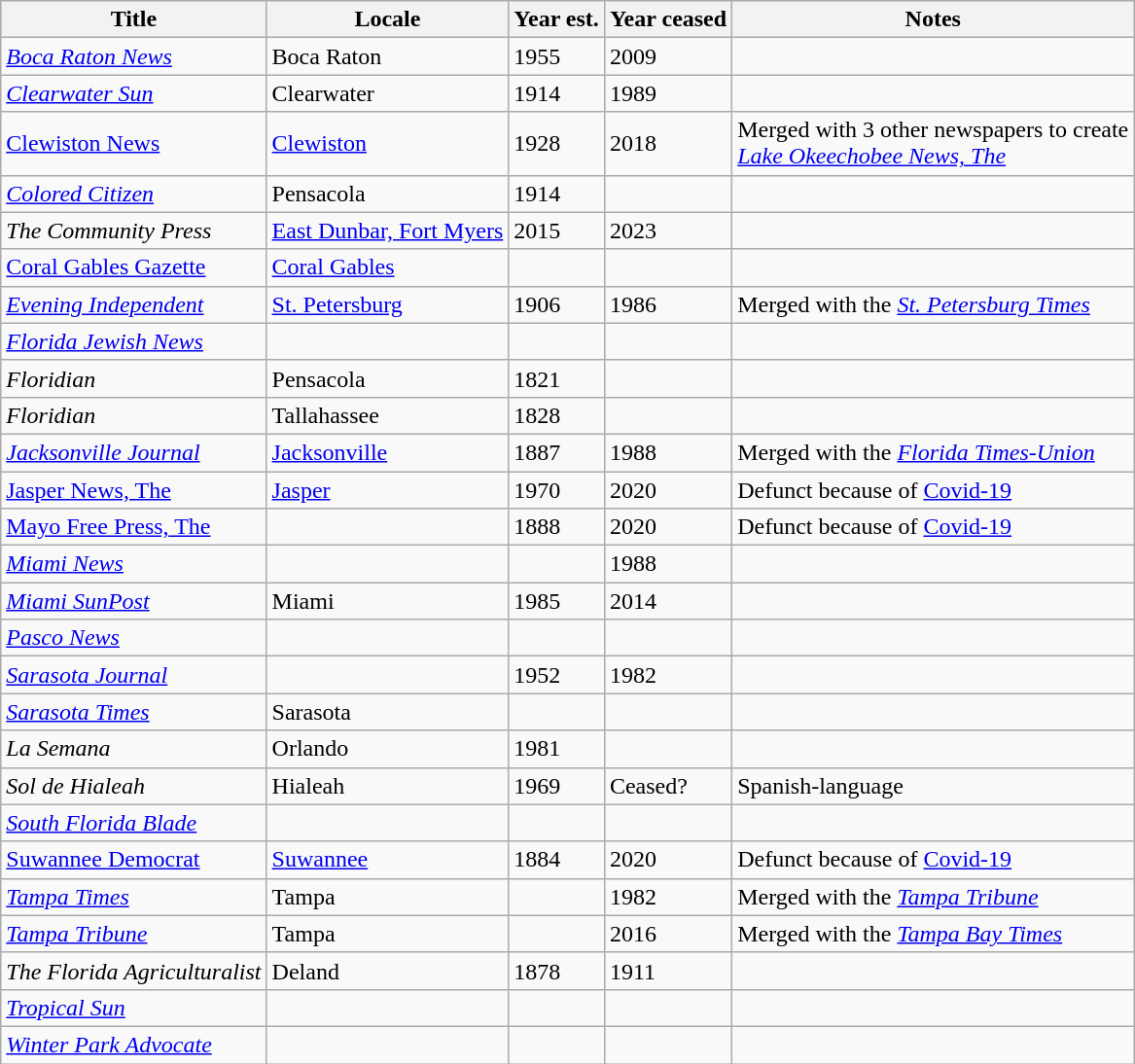<table class="wikitable sortable">
<tr>
<th>Title</th>
<th>Locale</th>
<th>Year est.</th>
<th>Year ceased</th>
<th>Notes</th>
</tr>
<tr>
<td><em><a href='#'>Boca Raton News</a></em></td>
<td>Boca Raton</td>
<td>1955</td>
<td>2009</td>
<td></td>
</tr>
<tr>
<td><em><a href='#'>Clearwater Sun</a></em></td>
<td>Clearwater</td>
<td>1914</td>
<td>1989</td>
<td></td>
</tr>
<tr>
<td><a href='#'>Clewiston News</a></td>
<td><a href='#'>Clewiston</a></td>
<td>1928</td>
<td>2018</td>
<td>Merged with 3 other newspapers to create<br><em><a href='#'>Lake Okeechobee News, The</a></em></td>
</tr>
<tr>
<td><em><a href='#'>Colored Citizen</a></em></td>
<td>Pensacola</td>
<td>1914</td>
<td></td>
<td></td>
</tr>
<tr>
<td><em>The Community Press</em></td>
<td><a href='#'>East Dunbar, Fort Myers</a></td>
<td>2015</td>
<td>2023</td>
<td></td>
</tr>
<tr>
<td><a href='#'>Coral Gables Gazette</a></td>
<td><a href='#'>Coral Gables</a></td>
<td></td>
<td></td>
<td></td>
</tr>
<tr>
<td><em><a href='#'>Evening Independent</a></em></td>
<td><a href='#'>St. Petersburg</a></td>
<td>1906</td>
<td>1986</td>
<td>Merged with the <em><a href='#'>St. Petersburg Times</a></em></td>
</tr>
<tr>
<td><em><a href='#'>Florida Jewish News</a></em></td>
<td></td>
<td></td>
<td></td>
<td></td>
</tr>
<tr>
<td><em>Floridian</em></td>
<td>Pensacola</td>
<td>1821</td>
<td></td>
<td></td>
</tr>
<tr>
<td><em>Floridian</em></td>
<td>Tallahassee</td>
<td>1828</td>
<td></td>
<td></td>
</tr>
<tr>
<td><em><a href='#'>Jacksonville Journal</a></em></td>
<td><a href='#'>Jacksonville</a></td>
<td>1887</td>
<td>1988</td>
<td>Merged with the <em><a href='#'>Florida Times-Union</a></em></td>
</tr>
<tr>
<td><a href='#'>Jasper News, The</a></td>
<td><a href='#'>Jasper</a></td>
<td>1970</td>
<td>2020</td>
<td>Defunct because of <a href='#'>Covid-19</a></td>
</tr>
<tr>
<td><a href='#'>Mayo Free Press, The</a></td>
<td></td>
<td>1888</td>
<td>2020</td>
<td>Defunct because of <a href='#'>Covid-19</a></td>
</tr>
<tr>
<td><em><a href='#'>Miami News</a></em></td>
<td></td>
<td></td>
<td>1988</td>
<td></td>
</tr>
<tr>
<td><em><a href='#'>Miami SunPost</a></em></td>
<td>Miami</td>
<td>1985</td>
<td>2014</td>
<td></td>
</tr>
<tr>
<td><em><a href='#'>Pasco News</a></em></td>
<td></td>
<td></td>
<td></td>
<td></td>
</tr>
<tr>
<td><em><a href='#'>Sarasota Journal</a></em></td>
<td></td>
<td>1952</td>
<td>1982</td>
<td></td>
</tr>
<tr>
<td><em><a href='#'>Sarasota Times</a></em></td>
<td>Sarasota</td>
<td></td>
<td></td>
<td></td>
</tr>
<tr>
<td><em>La Semana</em></td>
<td>Orlando</td>
<td>1981</td>
<td></td>
<td></td>
</tr>
<tr>
<td><em>Sol de Hialeah</em></td>
<td>Hialeah </td>
<td>1969 </td>
<td>Ceased?</td>
<td>Spanish-language</td>
</tr>
<tr>
<td><em><a href='#'>South Florida Blade</a></em></td>
<td></td>
<td></td>
<td></td>
<td></td>
</tr>
<tr>
<td><a href='#'>Suwannee Democrat</a></td>
<td><a href='#'>Suwannee</a></td>
<td>1884</td>
<td>2020</td>
<td>Defunct because of <a href='#'>Covid-19</a></td>
</tr>
<tr>
<td><em><a href='#'>Tampa Times</a></em></td>
<td>Tampa</td>
<td></td>
<td>1982</td>
<td>Merged with the <em><a href='#'>Tampa Tribune</a></em></td>
</tr>
<tr>
<td><em><a href='#'>Tampa Tribune</a></em></td>
<td>Tampa</td>
<td></td>
<td>2016</td>
<td>Merged with the <em><a href='#'>Tampa Bay Times</a></em></td>
</tr>
<tr>
<td><em>The Florida Agriculturalist</em></td>
<td>Deland</td>
<td>1878</td>
<td>1911</td>
<td></td>
</tr>
<tr>
<td><em><a href='#'>Tropical Sun</a></em></td>
<td></td>
<td></td>
<td></td>
<td></td>
</tr>
<tr>
<td><em><a href='#'>Winter Park Advocate</a></em></td>
<td></td>
<td></td>
<td></td>
<td></td>
</tr>
</table>
